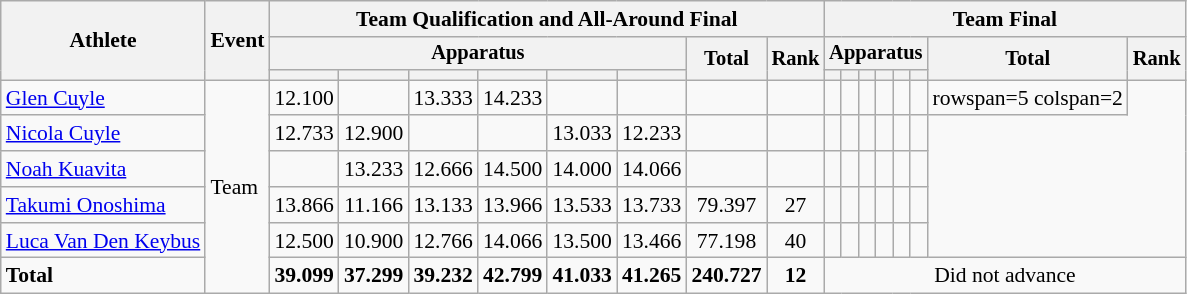<table class="wikitable" style="font-size:90%">
<tr>
<th rowspan=3>Athlete</th>
<th rowspan=3>Event</th>
<th colspan =8>Team Qualification and All-Around Final</th>
<th colspan =8>Team Final</th>
</tr>
<tr style="font-size:95%">
<th colspan=6>Apparatus</th>
<th rowspan=2>Total</th>
<th rowspan=2>Rank</th>
<th colspan=6>Apparatus</th>
<th rowspan=2>Total</th>
<th rowspan=2>Rank</th>
</tr>
<tr style="font-size:95%">
<th></th>
<th></th>
<th></th>
<th></th>
<th></th>
<th></th>
<th></th>
<th></th>
<th></th>
<th></th>
<th></th>
<th></th>
</tr>
<tr align=center>
<td align=left><a href='#'>Glen Cuyle</a></td>
<td align=left rowspan=6>Team</td>
<td>12.100</td>
<td></td>
<td>13.333</td>
<td>14.233</td>
<td></td>
<td></td>
<td></td>
<td></td>
<td></td>
<td></td>
<td></td>
<td></td>
<td></td>
<td></td>
<td>rowspan=5 colspan=2</td>
</tr>
<tr align=center>
<td align=left><a href='#'>Nicola Cuyle</a></td>
<td>12.733</td>
<td>12.900</td>
<td></td>
<td></td>
<td>13.033</td>
<td>12.233</td>
<td></td>
<td></td>
<td></td>
<td></td>
<td></td>
<td></td>
<td></td>
<td></td>
</tr>
<tr align=center>
<td align=left><a href='#'>Noah Kuavita</a></td>
<td></td>
<td>13.233</td>
<td>12.666</td>
<td>14.500</td>
<td>14.000</td>
<td>14.066</td>
<td></td>
<td></td>
<td></td>
<td></td>
<td></td>
<td></td>
<td></td>
<td></td>
</tr>
<tr align=center>
<td align=left><a href='#'>Takumi Onoshima</a></td>
<td>13.866</td>
<td>11.166</td>
<td>13.133</td>
<td>13.966</td>
<td>13.533</td>
<td>13.733</td>
<td>79.397</td>
<td>27</td>
<td></td>
<td></td>
<td></td>
<td></td>
<td></td>
<td></td>
</tr>
<tr align=center>
<td align=left><a href='#'>Luca Van Den Keybus</a></td>
<td>12.500</td>
<td>10.900</td>
<td>12.766</td>
<td>14.066</td>
<td>13.500</td>
<td>13.466</td>
<td>77.198</td>
<td>40</td>
<td></td>
<td></td>
<td></td>
<td></td>
<td></td>
<td></td>
</tr>
<tr align=center>
<td align=left><strong>Total</strong></td>
<td><strong>39.099</strong></td>
<td><strong>37.299</strong></td>
<td><strong>39.232</strong></td>
<td><strong>42.799</strong></td>
<td><strong>41.033</strong></td>
<td><strong>41.265</strong></td>
<td><strong>240.727</strong></td>
<td><strong>12</strong></td>
<td colspan=8>Did not advance</td>
</tr>
</table>
